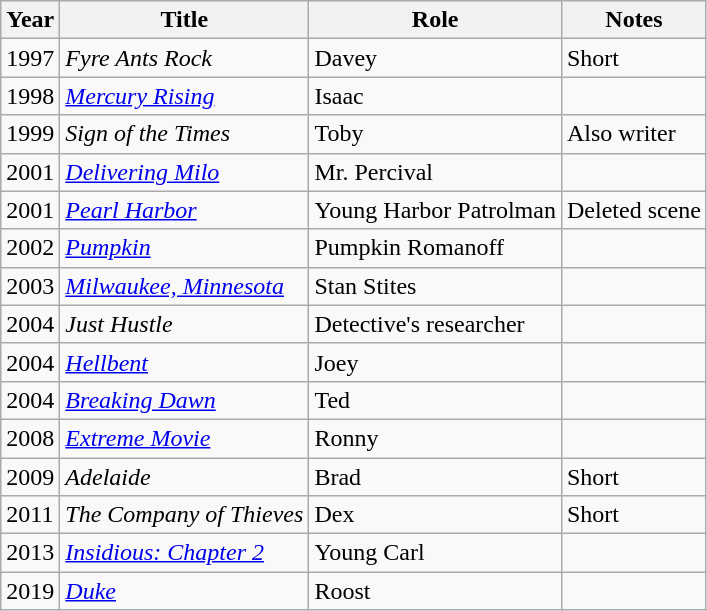<table class="wikitable sortable">
<tr>
<th>Year</th>
<th>Title</th>
<th>Role</th>
<th class="unsortable">Notes</th>
</tr>
<tr>
<td>1997</td>
<td><em>Fyre Ants Rock</em></td>
<td>Davey</td>
<td>Short</td>
</tr>
<tr>
<td>1998</td>
<td><em><a href='#'>Mercury Rising</a></em></td>
<td>Isaac</td>
<td></td>
</tr>
<tr>
<td>1999</td>
<td><em>Sign of the Times</em></td>
<td>Toby</td>
<td>Also writer</td>
</tr>
<tr>
<td>2001</td>
<td><em><a href='#'>Delivering Milo</a></em></td>
<td>Mr. Percival</td>
<td></td>
</tr>
<tr>
<td>2001</td>
<td><em><a href='#'>Pearl Harbor</a></em></td>
<td>Young Harbor Patrolman</td>
<td>Deleted scene</td>
</tr>
<tr>
<td>2002</td>
<td><em><a href='#'>Pumpkin</a></em></td>
<td>Pumpkin Romanoff</td>
<td></td>
</tr>
<tr>
<td>2003</td>
<td><em><a href='#'>Milwaukee, Minnesota</a></em></td>
<td>Stan Stites</td>
<td></td>
</tr>
<tr>
<td>2004</td>
<td><em>Just Hustle</em></td>
<td>Detective's researcher</td>
<td></td>
</tr>
<tr>
<td>2004</td>
<td><em><a href='#'>Hellbent</a></em></td>
<td>Joey</td>
<td></td>
</tr>
<tr>
<td>2004</td>
<td><em><a href='#'>Breaking Dawn</a></em></td>
<td>Ted</td>
<td></td>
</tr>
<tr>
<td>2008</td>
<td><em><a href='#'>Extreme Movie</a></em></td>
<td>Ronny</td>
<td></td>
</tr>
<tr>
<td>2009</td>
<td><em>Adelaide</em></td>
<td>Brad</td>
<td>Short</td>
</tr>
<tr>
<td>2011</td>
<td><em>The Company of Thieves</em></td>
<td>Dex</td>
<td>Short</td>
</tr>
<tr>
<td>2013</td>
<td><em><a href='#'>Insidious: Chapter 2</a></em></td>
<td>Young Carl</td>
<td></td>
</tr>
<tr>
<td>2019</td>
<td><em><a href='#'>Duke</a></em></td>
<td>Roost</td>
<td></td>
</tr>
</table>
